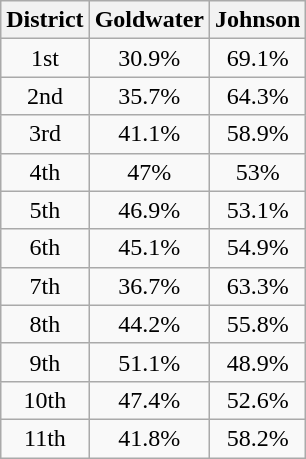<table class="wikitable sortable" - style="text-align:center;">
<tr>
<th>District</th>
<th>Goldwater</th>
<th>Johnson</th>
</tr>
<tr>
<td>1st</td>
<td>30.9%</td>
<td>69.1%</td>
</tr>
<tr>
<td>2nd</td>
<td>35.7%</td>
<td>64.3%</td>
</tr>
<tr>
<td>3rd</td>
<td>41.1%</td>
<td>58.9%</td>
</tr>
<tr>
<td>4th</td>
<td>47%</td>
<td>53%</td>
</tr>
<tr>
<td>5th</td>
<td>46.9%</td>
<td>53.1%</td>
</tr>
<tr>
<td>6th</td>
<td>45.1%</td>
<td>54.9%</td>
</tr>
<tr>
<td>7th</td>
<td>36.7%</td>
<td>63.3%</td>
</tr>
<tr>
<td>8th</td>
<td>44.2%</td>
<td>55.8%</td>
</tr>
<tr>
<td>9th</td>
<td>51.1%</td>
<td>48.9%</td>
</tr>
<tr>
<td>10th</td>
<td>47.4%</td>
<td>52.6%</td>
</tr>
<tr>
<td>11th</td>
<td>41.8%</td>
<td>58.2%</td>
</tr>
</table>
